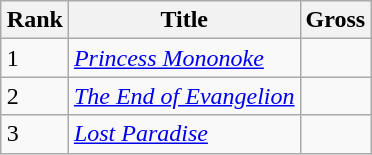<table class="wikitable sortable" style="margin:auto; margin:auto;">
<tr>
<th>Rank</th>
<th>Title</th>
<th>Gross</th>
</tr>
<tr>
<td>1</td>
<td><em><a href='#'>Princess Mononoke</a></em></td>
<td></td>
</tr>
<tr>
<td>2</td>
<td><em><a href='#'>The End of Evangelion</a></em></td>
<td></td>
</tr>
<tr>
<td>3</td>
<td><em><a href='#'>Lost Paradise</a></em></td>
<td></td>
</tr>
</table>
